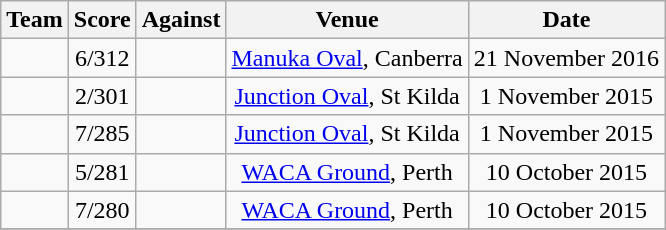<table class="wikitable sortable" style="text-align:center">
<tr>
<th class="unsortable">Team</th>
<th>Score</th>
<th>Against</th>
<th>Venue</th>
<th>Date</th>
</tr>
<tr>
<td style="text-align:left;"></td>
<td>6/312</td>
<td style="text-align:left;"></td>
<td><a href='#'>Manuka Oval</a>, Canberra</td>
<td>21 November 2016</td>
</tr>
<tr>
<td style="text-align:left;"></td>
<td>2/301</td>
<td style="text-align:left;"></td>
<td><a href='#'>Junction Oval</a>, St Kilda</td>
<td>1 November 2015</td>
</tr>
<tr>
<td style="text-align:left;"></td>
<td>7/285</td>
<td style="text-align:left;"></td>
<td><a href='#'>Junction Oval</a>, St Kilda</td>
<td>1 November 2015</td>
</tr>
<tr>
<td style="text-align:left;"></td>
<td>5/281</td>
<td style="text-align:left;"></td>
<td><a href='#'>WACA Ground</a>, Perth</td>
<td>10 October 2015</td>
</tr>
<tr>
<td style="text-align:left;"></td>
<td>7/280</td>
<td style="text-align:left;"></td>
<td><a href='#'>WACA Ground</a>, Perth</td>
<td>10 October 2015</td>
</tr>
<tr>
</tr>
</table>
